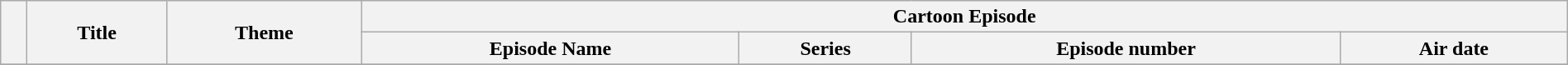<table class="wikitable" width=100%>
<tr>
<th rowspan="2"></th>
<th rowspan="2">Title</th>
<th rowspan="2">Theme</th>
<th colspan="4">Cartoon Episode</th>
</tr>
<tr>
<th>Episode Name</th>
<th>Series</th>
<th>Episode number</th>
<th>Air date</th>
</tr>
<tr>
</tr>
</table>
